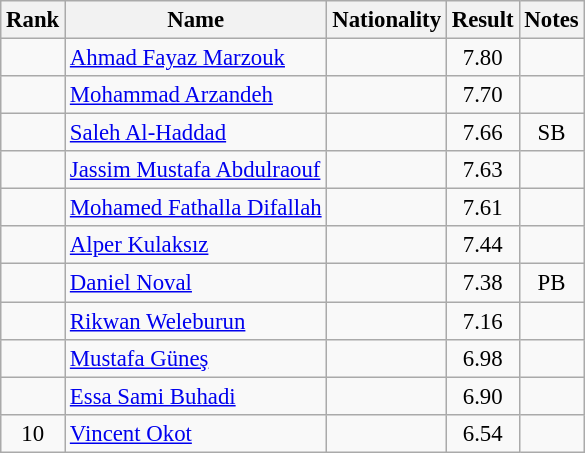<table class="wikitable sortable" style="text-align:center;font-size:95%">
<tr>
<th>Rank</th>
<th>Name</th>
<th>Nationality</th>
<th>Result</th>
<th>Notes</th>
</tr>
<tr>
<td></td>
<td align=left><a href='#'>Ahmad Fayaz Marzouk</a></td>
<td align=left></td>
<td>7.80</td>
<td></td>
</tr>
<tr>
<td></td>
<td align=left><a href='#'>Mohammad Arzandeh</a></td>
<td align=left></td>
<td>7.70</td>
<td></td>
</tr>
<tr>
<td></td>
<td align=left><a href='#'>Saleh Al-Haddad</a></td>
<td align=left></td>
<td>7.66</td>
<td>SB</td>
</tr>
<tr>
<td></td>
<td align=left><a href='#'>Jassim Mustafa Abdulraouf</a></td>
<td align=left></td>
<td>7.63</td>
<td></td>
</tr>
<tr>
<td></td>
<td align=left><a href='#'>Mohamed Fathalla Difallah</a></td>
<td align=left></td>
<td>7.61</td>
<td></td>
</tr>
<tr>
<td></td>
<td align=left><a href='#'>Alper Kulaksız</a></td>
<td align=left></td>
<td>7.44</td>
<td></td>
</tr>
<tr>
<td></td>
<td align=left><a href='#'>Daniel Noval</a></td>
<td align=left></td>
<td>7.38</td>
<td>PB</td>
</tr>
<tr>
<td></td>
<td align=left><a href='#'>Rikwan Weleburun</a></td>
<td align=left></td>
<td>7.16</td>
<td></td>
</tr>
<tr>
<td></td>
<td align=left><a href='#'>Mustafa Güneş</a></td>
<td align=left></td>
<td>6.98</td>
<td></td>
</tr>
<tr>
<td></td>
<td align=left><a href='#'>Essa Sami Buhadi</a></td>
<td align=left></td>
<td>6.90</td>
<td></td>
</tr>
<tr>
<td>10</td>
<td align=left><a href='#'>Vincent Okot</a></td>
<td align=left></td>
<td>6.54</td>
<td></td>
</tr>
</table>
